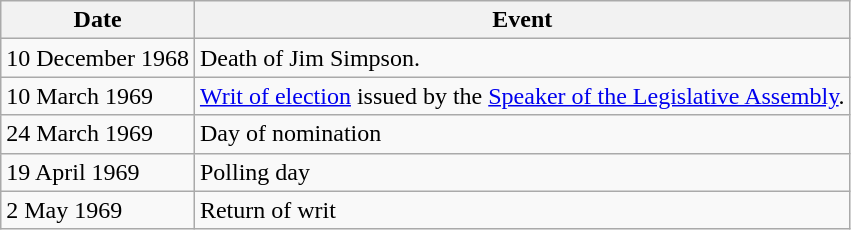<table class="wikitable">
<tr>
<th>Date</th>
<th>Event</th>
</tr>
<tr>
<td>10 December 1968</td>
<td>Death of Jim Simpson.</td>
</tr>
<tr>
<td>10 March 1969</td>
<td><a href='#'>Writ of election</a> issued by the <a href='#'>Speaker of the Legislative Assembly</a>.</td>
</tr>
<tr>
<td>24 March 1969</td>
<td>Day of nomination</td>
</tr>
<tr>
<td>19 April 1969</td>
<td>Polling day</td>
</tr>
<tr>
<td>2 May 1969</td>
<td>Return of writ</td>
</tr>
</table>
